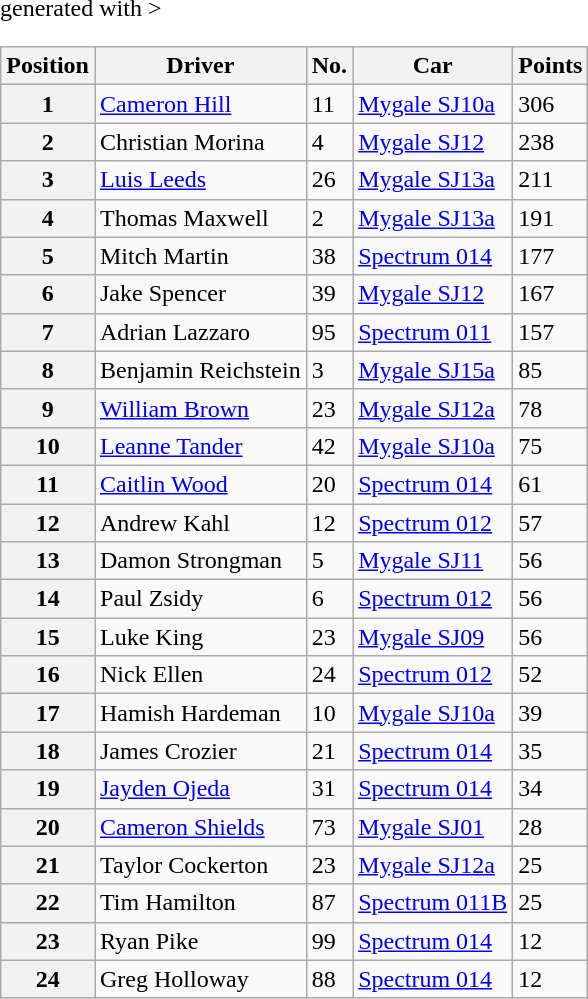<table class="wikitable" <hiddentext>generated with >
<tr style="font-weight:bold">
<th>Position</th>
<th>Driver</th>
<th>No.</th>
<th>Car</th>
<th>Points</th>
</tr>
<tr>
<th>1</th>
<td><a href='#'>Cameron Hill</a></td>
<td>11</td>
<td><a href='#'>Mygale SJ10a</a></td>
<td>306</td>
</tr>
<tr>
<th>2</th>
<td>Christian Morina</td>
<td>4</td>
<td><a href='#'>Mygale SJ12</a></td>
<td>238</td>
</tr>
<tr>
<th>3</th>
<td><a href='#'>Luis Leeds</a></td>
<td>26</td>
<td><a href='#'>Mygale SJ13a</a></td>
<td>211</td>
</tr>
<tr>
<th>4</th>
<td>Thomas Maxwell</td>
<td>2</td>
<td><a href='#'>Mygale SJ13a</a></td>
<td>191</td>
</tr>
<tr>
<th>5</th>
<td>Mitch Martin</td>
<td>38</td>
<td><a href='#'>Spectrum 014</a></td>
<td>177</td>
</tr>
<tr>
<th>6</th>
<td>Jake Spencer</td>
<td>39</td>
<td><a href='#'>Mygale SJ12</a></td>
<td>167</td>
</tr>
<tr>
<th>7</th>
<td>Adrian Lazzaro</td>
<td>95</td>
<td><a href='#'>Spectrum 011</a></td>
<td>157</td>
</tr>
<tr>
<th>8</th>
<td>Benjamin Reichstein</td>
<td>3</td>
<td><a href='#'>Mygale SJ15a</a></td>
<td>85</td>
</tr>
<tr>
<th>9</th>
<td><a href='#'>William Brown</a></td>
<td>23</td>
<td><a href='#'>Mygale SJ12a</a></td>
<td>78</td>
</tr>
<tr>
<th>10</th>
<td><a href='#'>Leanne Tander</a></td>
<td>42</td>
<td><a href='#'>Mygale SJ10a</a></td>
<td>75</td>
</tr>
<tr>
<th>11</th>
<td><a href='#'>Caitlin Wood</a></td>
<td>20</td>
<td><a href='#'>Spectrum 014</a></td>
<td>61</td>
</tr>
<tr>
<th>12</th>
<td>Andrew Kahl</td>
<td>12</td>
<td><a href='#'>Spectrum 012</a></td>
<td>57</td>
</tr>
<tr>
<th>13</th>
<td>Damon Strongman</td>
<td>5</td>
<td><a href='#'>Mygale SJ11</a></td>
<td>56</td>
</tr>
<tr>
<th>14</th>
<td>Paul Zsidy</td>
<td>6</td>
<td><a href='#'>Spectrum 012</a></td>
<td>56</td>
</tr>
<tr>
<th>15</th>
<td>Luke King</td>
<td>23</td>
<td><a href='#'>Mygale SJ09</a></td>
<td>56</td>
</tr>
<tr>
<th>16</th>
<td>Nick Ellen</td>
<td>24</td>
<td><a href='#'>Spectrum 012</a></td>
<td>52</td>
</tr>
<tr>
<th>17</th>
<td>Hamish Hardeman</td>
<td>10</td>
<td><a href='#'>Mygale SJ10a</a></td>
<td>39</td>
</tr>
<tr>
<th>18</th>
<td>James Crozier</td>
<td>21</td>
<td><a href='#'>Spectrum 014</a></td>
<td>35</td>
</tr>
<tr>
<th>19</th>
<td><a href='#'>Jayden Ojeda</a></td>
<td>31</td>
<td><a href='#'>Spectrum 014</a></td>
<td>34</td>
</tr>
<tr>
<th>20</th>
<td><a href='#'>Cameron Shields</a></td>
<td>73</td>
<td><a href='#'>Mygale SJ01</a></td>
<td>28</td>
</tr>
<tr>
<th>21</th>
<td>Taylor Cockerton</td>
<td>23</td>
<td><a href='#'>Mygale SJ12a</a></td>
<td>25</td>
</tr>
<tr>
<th>22</th>
<td>Tim Hamilton</td>
<td>87</td>
<td><a href='#'>Spectrum 011B</a></td>
<td>25</td>
</tr>
<tr>
<th>23</th>
<td>Ryan Pike</td>
<td>99</td>
<td><a href='#'>Spectrum 014</a></td>
<td>12</td>
</tr>
<tr>
<th>24</th>
<td>Greg Holloway</td>
<td>88</td>
<td><a href='#'>Spectrum 014</a></td>
<td>12</td>
</tr>
</table>
